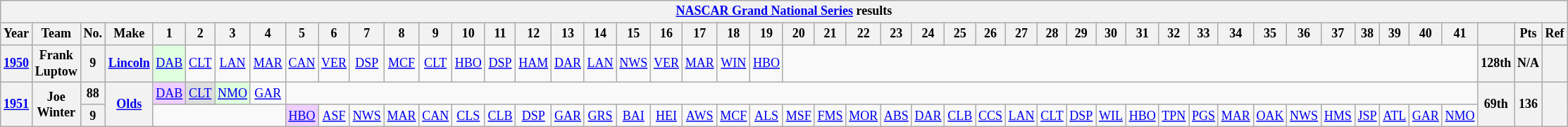<table class="wikitable" style="text-align:center; font-size:75%">
<tr>
<th colspan="48"><a href='#'>NASCAR Grand National Series</a> results</th>
</tr>
<tr>
<th>Year</th>
<th>Team</th>
<th>No.</th>
<th>Make</th>
<th>1</th>
<th>2</th>
<th>3</th>
<th>4</th>
<th>5</th>
<th>6</th>
<th>7</th>
<th>8</th>
<th>9</th>
<th>10</th>
<th>11</th>
<th>12</th>
<th>13</th>
<th>14</th>
<th>15</th>
<th>16</th>
<th>17</th>
<th>18</th>
<th>19</th>
<th>20</th>
<th>21</th>
<th>22</th>
<th>23</th>
<th>24</th>
<th>25</th>
<th>26</th>
<th>27</th>
<th>28</th>
<th>29</th>
<th>30</th>
<th>31</th>
<th>32</th>
<th>33</th>
<th>34</th>
<th>35</th>
<th>36</th>
<th>37</th>
<th>38</th>
<th>39</th>
<th>40</th>
<th>41</th>
<th></th>
<th>Pts</th>
<th>Ref</th>
</tr>
<tr>
<th><a href='#'>1950</a></th>
<th>Frank Luptow</th>
<th>9</th>
<th><a href='#'>Lincoln</a></th>
<td style="background-color:#DFFFDF"><a href='#'>DAB</a><br></td>
<td><a href='#'>CLT</a></td>
<td><a href='#'>LAN</a></td>
<td><a href='#'>MAR</a></td>
<td><a href='#'>CAN</a></td>
<td><a href='#'>VER</a></td>
<td><a href='#'>DSP</a></td>
<td><a href='#'>MCF</a></td>
<td><a href='#'>CLT</a></td>
<td><a href='#'>HBO</a></td>
<td><a href='#'>DSP</a></td>
<td><a href='#'>HAM</a></td>
<td><a href='#'>DAR</a></td>
<td><a href='#'>LAN</a></td>
<td><a href='#'>NWS</a></td>
<td><a href='#'>VER</a></td>
<td><a href='#'>MAR</a></td>
<td><a href='#'>WIN</a></td>
<td><a href='#'>HBO</a></td>
<td colspan="22"></td>
<th>128th</th>
<th>N/A</th>
<th></th>
</tr>
<tr>
<th rowspan=2><a href='#'>1951</a></th>
<th rowspan=2>Joe Winter</th>
<th>88</th>
<th rowspan=2><a href='#'>Olds</a></th>
<td style="background-color:#EFCFFF"><a href='#'>DAB</a><br></td>
<td style="background-color:#DFDFDF"><a href='#'>CLT</a><br></td>
<td style="background-color:#DFFFDF"><a href='#'>NMO</a><br></td>
<td><a href='#'>GAR</a></td>
<td colspan=37></td>
<th rowspan=2>69th</th>
<th rowspan=2>136</th>
<th rowspan=2></th>
</tr>
<tr>
<th>9</th>
<td colspan=4></td>
<td style="background-color:#EFCFFF"><a href='#'>HBO</a><br></td>
<td><a href='#'>ASF</a></td>
<td><a href='#'>NWS</a></td>
<td><a href='#'>MAR</a></td>
<td><a href='#'>CAN</a></td>
<td><a href='#'>CLS</a></td>
<td><a href='#'>CLB</a></td>
<td><a href='#'>DSP</a></td>
<td><a href='#'>GAR</a></td>
<td><a href='#'>GRS</a></td>
<td><a href='#'>BAI</a></td>
<td><a href='#'>HEI</a></td>
<td><a href='#'>AWS</a></td>
<td><a href='#'>MCF</a></td>
<td><a href='#'>ALS</a></td>
<td><a href='#'>MSF</a></td>
<td><a href='#'>FMS</a></td>
<td><a href='#'>MOR</a></td>
<td><a href='#'>ABS</a></td>
<td><a href='#'>DAR</a></td>
<td><a href='#'>CLB</a></td>
<td><a href='#'>CCS</a></td>
<td><a href='#'>LAN</a></td>
<td><a href='#'>CLT</a></td>
<td><a href='#'>DSP</a></td>
<td><a href='#'>WIL</a></td>
<td><a href='#'>HBO</a></td>
<td><a href='#'>TPN</a></td>
<td><a href='#'>PGS</a></td>
<td><a href='#'>MAR</a></td>
<td><a href='#'>OAK</a></td>
<td><a href='#'>NWS</a></td>
<td><a href='#'>HMS</a></td>
<td><a href='#'>JSP</a></td>
<td><a href='#'>ATL</a></td>
<td><a href='#'>GAR</a></td>
<td><a href='#'>NMO</a></td>
</tr>
</table>
